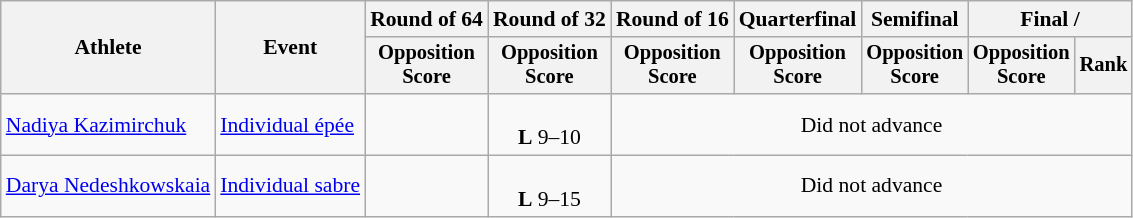<table class="wikitable" style="font-size:90%">
<tr>
<th rowspan="2">Athlete</th>
<th rowspan="2">Event</th>
<th>Round of 64</th>
<th>Round of 32</th>
<th>Round of 16</th>
<th>Quarterfinal</th>
<th>Semifinal</th>
<th colspan=2>Final / </th>
</tr>
<tr style="font-size:95%">
<th>Opposition <br> Score</th>
<th>Opposition <br> Score</th>
<th>Opposition <br> Score</th>
<th>Opposition <br> Score</th>
<th>Opposition <br> Score</th>
<th>Opposition <br> Score</th>
<th>Rank</th>
</tr>
<tr align=center>
<td align=left><a href='#'>Nadiya Kazimirchuk</a></td>
<td align=left><a href='#'>Individual épée</a></td>
<td></td>
<td><br><strong>L</strong> 9–10</td>
<td colspan=5>Did not advance</td>
</tr>
<tr align=center>
<td align=left><a href='#'>Darya Nedeshkowskaia</a></td>
<td align=left><a href='#'>Individual sabre</a></td>
<td></td>
<td><br><strong>L</strong> 9–15</td>
<td colspan=5>Did not advance</td>
</tr>
</table>
